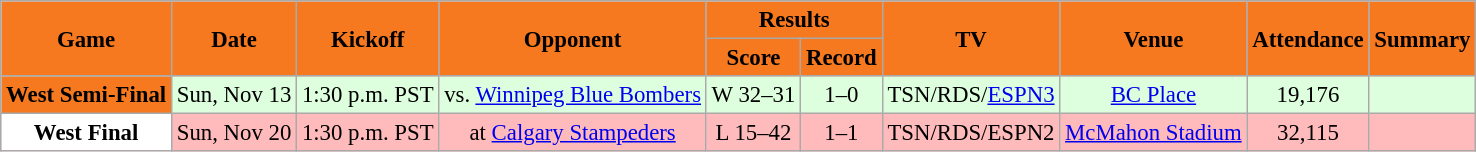<table class="wikitable" style="font-size: 95%;">
<tr>
<th style="background:#F6791F;color:black;" rowspan=2>Game</th>
<th style="background:#F6791F;color:black;" rowspan=2>Date</th>
<th style="background:#F6791F;color:black;" rowspan=2>Kickoff</th>
<th style="background:#F6791F;color:black;" rowspan=2>Opponent</th>
<th style="background:#F6791F;color:black;" colspan=2>Results</th>
<th style="background:#F6791F;color:black;" rowspan=2>TV</th>
<th style="background:#F6791F;color:black;" rowspan=2>Venue</th>
<th style="background:#F6791F;color:black;" rowspan=2>Attendance</th>
<th style="background:#F6791F;color:black;" rowspan=2>Summary</th>
</tr>
<tr>
<th style="background:#F6791F;color:black;">Score</th>
<th style="background:#F6791F;color:black;">Record</th>
</tr>
<tr align="center" bgcolor="#ddffdd">
<th style="text-align:center; background:#F6791F;"><span><strong>West Semi-Final</strong></span></th>
<td align="center">Sun, Nov 13</td>
<td align="center">1:30 p.m. PST</td>
<td align="center">vs. <a href='#'>Winnipeg Blue Bombers</a></td>
<td align="center">W 32–31</td>
<td align="center">1–0</td>
<td align="center">TSN/RDS/<a href='#'>ESPN3</a></td>
<td align="center"><a href='#'>BC Place</a></td>
<td align="center">19,176</td>
<td align="center"></td>
</tr>
<tr align="center" bgcolor="#ffbbbb">
<th style="text-align:center; background:white;"><span><strong>West Final</strong></span></th>
<td align="center">Sun, Nov 20</td>
<td align="center">1:30 p.m. PST</td>
<td align="center">at <a href='#'>Calgary Stampeders</a></td>
<td align="center">L 15–42</td>
<td align="center">1–1</td>
<td align="center">TSN/RDS/ESPN2</td>
<td align="center"><a href='#'>McMahon Stadium</a></td>
<td align="center">32,115</td>
<td align="center"></td>
</tr>
</table>
